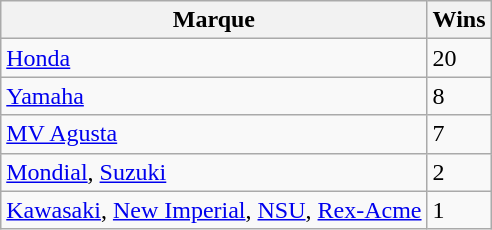<table class="wikitable">
<tr>
<th>Marque</th>
<th>Wins</th>
</tr>
<tr>
<td><a href='#'>Honda</a></td>
<td>20</td>
</tr>
<tr>
<td><a href='#'>Yamaha</a></td>
<td>8</td>
</tr>
<tr>
<td><a href='#'>MV Agusta</a></td>
<td>7</td>
</tr>
<tr>
<td><a href='#'>Mondial</a>, <a href='#'>Suzuki</a></td>
<td>2</td>
</tr>
<tr>
<td><a href='#'>Kawasaki</a>, <a href='#'>New Imperial</a>, <a href='#'>NSU</a>, <a href='#'>Rex-Acme</a></td>
<td>1</td>
</tr>
</table>
